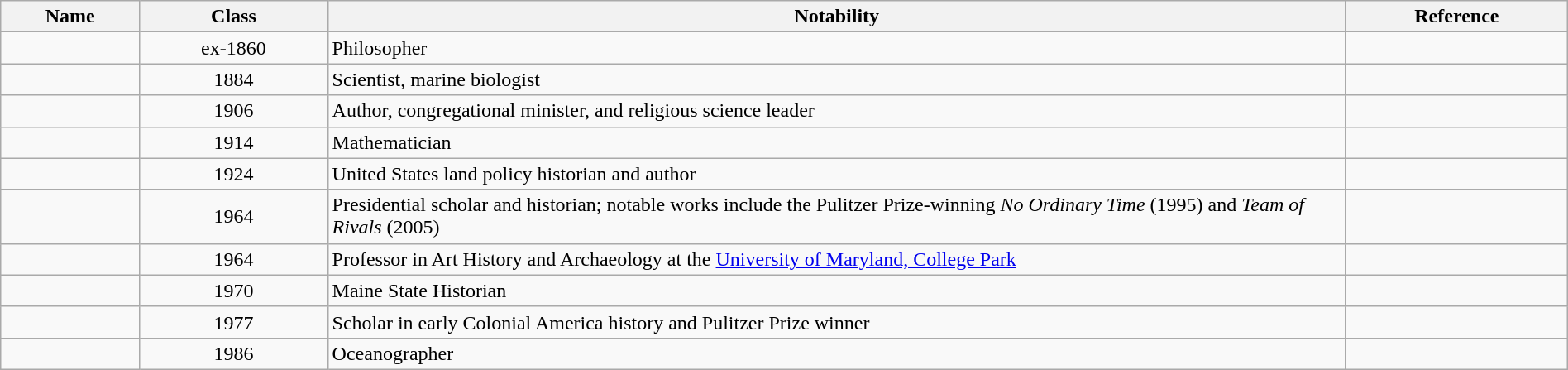<table class="wikitable sortable" style="width:100%">
<tr>
<th width="*">Name</th>
<th width="12%">Class</th>
<th width="65%" class="unsortable">Notability</th>
<th width="*" class="unsortable">Reference</th>
</tr>
<tr>
<td></td>
<td align="center">ex-1860</td>
<td>Philosopher</td>
<td align="center"></td>
</tr>
<tr>
<td></td>
<td align="center">1884</td>
<td>Scientist, marine biologist</td>
<td align="center"></td>
</tr>
<tr>
<td></td>
<td align="center">1906</td>
<td>Author, congregational minister, and religious science leader</td>
<td align="center"></td>
</tr>
<tr>
<td></td>
<td align="center">1914</td>
<td>Mathematician</td>
<td align="center"></td>
</tr>
<tr>
<td></td>
<td align="center">1924</td>
<td>United States land policy historian and author</td>
<td align="center"></td>
</tr>
<tr>
<td></td>
<td align="center">1964</td>
<td>Presidential scholar and historian; notable works include the Pulitzer Prize-winning <em>No Ordinary Time</em> (1995) and <em>Team of Rivals</em> (2005)</td>
<td align="center"></td>
</tr>
<tr>
<td></td>
<td align="center">1964</td>
<td>Professor in Art History and Archaeology at the <a href='#'>University of Maryland, College Park</a></td>
<td align="center"></td>
</tr>
<tr>
<td></td>
<td align="center">1970</td>
<td>Maine State Historian</td>
<td align="center"></td>
</tr>
<tr>
<td></td>
<td align="center">1977</td>
<td>Scholar in early Colonial America history and Pulitzer Prize winner</td>
<td align="center"></td>
</tr>
<tr>
<td></td>
<td align="center">1986</td>
<td>Oceanographer</td>
<td align="center"></td>
</tr>
</table>
